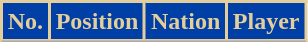<table class="wikitable sortable">
<tr>
<th style="background-color:#003FA5; color:#E4CE9B; border:2px solid #E4CE9B" scope=col>No.</th>
<th style="background-color:#003FA5; color:#E4CE9B; border:2px solid #E4CE9B" scope=col>Position</th>
<th style="background-color:#003FA5; color:#E4CE9B; border:2px solid #E4CE9B" scope=col>Nation</th>
<th style="background-color:#003FA5; color:#E4CE9B; border:2px solid #E4CE9B" scope=col>Player</th>
</tr>
<tr>
</tr>
</table>
